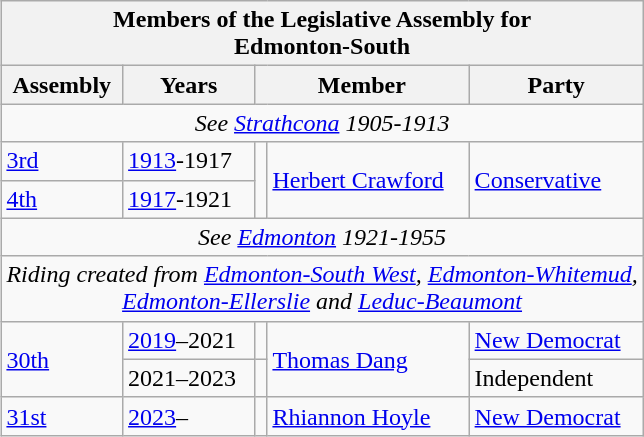<table class="wikitable" align=right>
<tr>
<th colspan=5>Members of the Legislative Assembly for<br>Edmonton-South</th>
</tr>
<tr>
<th>Assembly</th>
<th>Years</th>
<th colspan="2">Member</th>
<th>Party</th>
</tr>
<tr>
<td align="center" colspan=5><em>See <a href='#'>Strathcona</a> 1905-1913</em></td>
</tr>
<tr>
<td><a href='#'>3rd</a></td>
<td><a href='#'>1913</a>-1917</td>
<td rowspan=2 ></td>
<td rowspan=2><a href='#'>Herbert Crawford</a></td>
<td rowspan=2><a href='#'>Conservative</a></td>
</tr>
<tr>
<td><a href='#'>4th</a></td>
<td><a href='#'>1917</a>-1921</td>
</tr>
<tr>
<td align="center" colspan=5><em>See <a href='#'>Edmonton</a> 1921-1955</em></td>
</tr>
<tr>
<td align="center" colspan=5><em>Riding created from <a href='#'>Edmonton-South West</a>, <a href='#'>Edmonton-Whitemud</a>, <br> <a href='#'>Edmonton-Ellerslie</a> and <a href='#'>Leduc-Beaumont</a></em></td>
</tr>
<tr>
<td rowspan=2><a href='#'>30th</a></td>
<td><a href='#'>2019</a>–2021</td>
<td></td>
<td rowspan=2><a href='#'>Thomas Dang</a></td>
<td><a href='#'>New Democrat</a></td>
</tr>
<tr>
<td>2021–2023</td>
<td></td>
<td>Independent</td>
</tr>
<tr>
<td><a href='#'>31st</a></td>
<td><a href='#'>2023</a>–</td>
<td></td>
<td><a href='#'>Rhiannon Hoyle</a></td>
<td><a href='#'>New Democrat</a></td>
</tr>
</table>
